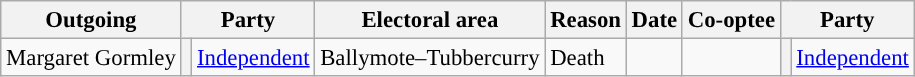<table class="wikitable" style="font-size: 95%;">
<tr>
<th>Outgoing</th>
<th colspan=2>Party</th>
<th>Electoral area</th>
<th>Reason</th>
<th>Date</th>
<th>Co-optee</th>
<th colspan=2>Party</th>
</tr>
<tr>
<td>Margaret Gormley</td>
<th style="background-color: "></th>
<td><a href='#'>Independent</a></td>
<td>Ballymote–Tubbercurry</td>
<td>Death</td>
<td></td>
<td></td>
<th style="background-color: "></th>
<td><a href='#'>Independent</a></td>
</tr>
</table>
